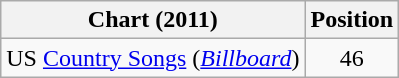<table class="wikitable sortable">
<tr>
<th scope="col">Chart (2011)</th>
<th scope="col">Position</th>
</tr>
<tr>
<td>US <a href='#'>Country Songs</a> (<em><a href='#'>Billboard</a></em>)</td>
<td align="center">46</td>
</tr>
</table>
